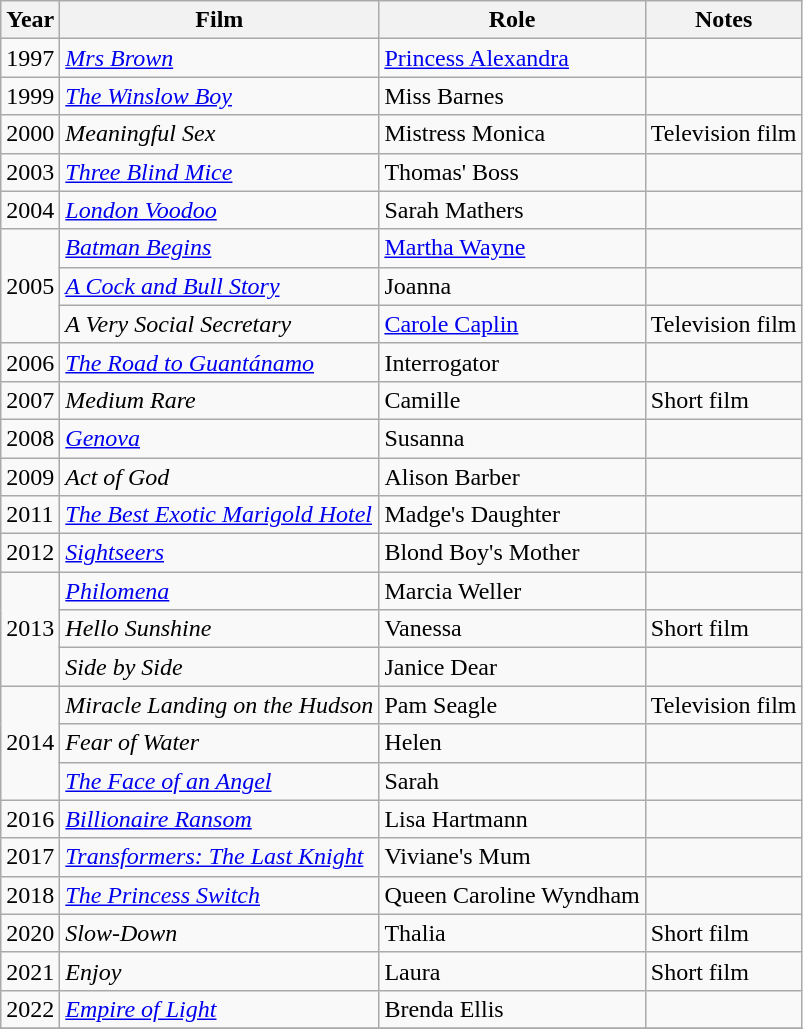<table class="wikitable">
<tr>
<th>Year</th>
<th>Film</th>
<th>Role</th>
<th>Notes</th>
</tr>
<tr>
<td>1997</td>
<td><em><a href='#'>Mrs Brown</a></em></td>
<td><a href='#'>Princess Alexandra</a></td>
<td></td>
</tr>
<tr>
<td>1999</td>
<td><em><a href='#'>The Winslow Boy</a></em></td>
<td>Miss Barnes</td>
<td></td>
</tr>
<tr>
<td>2000</td>
<td><em>Meaningful Sex</em></td>
<td>Mistress Monica</td>
<td>Television film</td>
</tr>
<tr>
<td>2003</td>
<td><em><a href='#'>Three Blind Mice</a></em></td>
<td>Thomas' Boss</td>
<td></td>
</tr>
<tr>
<td>2004</td>
<td><em><a href='#'>London Voodoo</a></em></td>
<td>Sarah Mathers</td>
<td></td>
</tr>
<tr>
<td rowspan="3">2005</td>
<td><em><a href='#'>Batman Begins</a></em></td>
<td><a href='#'>Martha Wayne</a></td>
<td></td>
</tr>
<tr>
<td><em><a href='#'>A Cock and Bull Story</a></em></td>
<td>Joanna</td>
<td></td>
</tr>
<tr>
<td><em>A Very Social Secretary</em></td>
<td><a href='#'>Carole Caplin</a></td>
<td>Television film</td>
</tr>
<tr>
<td>2006</td>
<td><em><a href='#'>The Road to Guantánamo</a></em></td>
<td>Interrogator</td>
<td></td>
</tr>
<tr>
<td>2007</td>
<td><em>Medium Rare</em></td>
<td>Camille</td>
<td>Short film</td>
</tr>
<tr>
<td>2008</td>
<td><em><a href='#'>Genova</a></em></td>
<td>Susanna</td>
<td></td>
</tr>
<tr>
<td>2009</td>
<td><em>Act of God</em></td>
<td>Alison Barber</td>
<td></td>
</tr>
<tr>
<td>2011</td>
<td><em><a href='#'>The Best Exotic Marigold Hotel</a></em></td>
<td>Madge's Daughter</td>
<td></td>
</tr>
<tr>
<td>2012</td>
<td><em><a href='#'>Sightseers</a></em></td>
<td>Blond Boy's Mother</td>
<td></td>
</tr>
<tr>
<td rowspan="3">2013</td>
<td><em><a href='#'>Philomena</a></em></td>
<td>Marcia Weller</td>
<td></td>
</tr>
<tr>
<td><em>Hello Sunshine</em></td>
<td>Vanessa</td>
<td>Short film</td>
</tr>
<tr>
<td><em>Side by Side</em></td>
<td>Janice Dear</td>
<td></td>
</tr>
<tr>
<td rowspan="3">2014</td>
<td><em>Miracle Landing on the Hudson</em></td>
<td>Pam Seagle</td>
<td>Television film</td>
</tr>
<tr>
<td><em>Fear of Water</em></td>
<td>Helen</td>
<td></td>
</tr>
<tr>
<td><em><a href='#'>The Face of an Angel</a></em></td>
<td>Sarah</td>
<td></td>
</tr>
<tr>
<td>2016</td>
<td><em><a href='#'>Billionaire Ransom</a></em></td>
<td>Lisa Hartmann</td>
<td></td>
</tr>
<tr>
<td>2017</td>
<td><em><a href='#'>Transformers: The Last Knight</a></em></td>
<td>Viviane's Mum</td>
<td></td>
</tr>
<tr>
<td>2018</td>
<td><em><a href='#'>The Princess Switch</a></em></td>
<td>Queen Caroline Wyndham</td>
<td></td>
</tr>
<tr>
<td>2020</td>
<td><em>Slow-Down</em></td>
<td>Thalia</td>
<td>Short film</td>
</tr>
<tr>
<td>2021</td>
<td><em>Enjoy</em></td>
<td>Laura</td>
<td>Short film</td>
</tr>
<tr>
<td>2022</td>
<td><em><a href='#'>Empire of Light</a></em></td>
<td>Brenda Ellis</td>
<td></td>
</tr>
<tr>
</tr>
</table>
